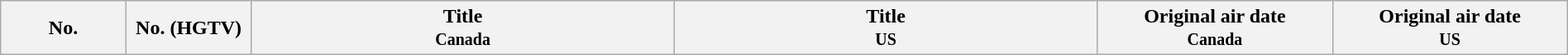<table class="wikitable sortable" style="width:100%; margin:auto;">
<tr>
<th scope="col" style="background-color: #; color: black; width: 8%">No.</th>
<th scope="col" style="background-color: #; color: black; width: 8%">No. (HGTV)</th>
<th scope="col" style="background-color: #; color: black; width: 27%">Title<br><small>Canada</small></th>
<th scope="col" style="background-color: #; color: black; width: 27%">Title<br><small>US</small></th>
<th scope="col" style="background-color: #; color: black; width: 15%">Original air date<br><small>Canada</small></th>
<th scope="col" style="background-color: #; color: black; width: 15%">Original air date<br><small>US</small><br>

</th>
</tr>
</table>
